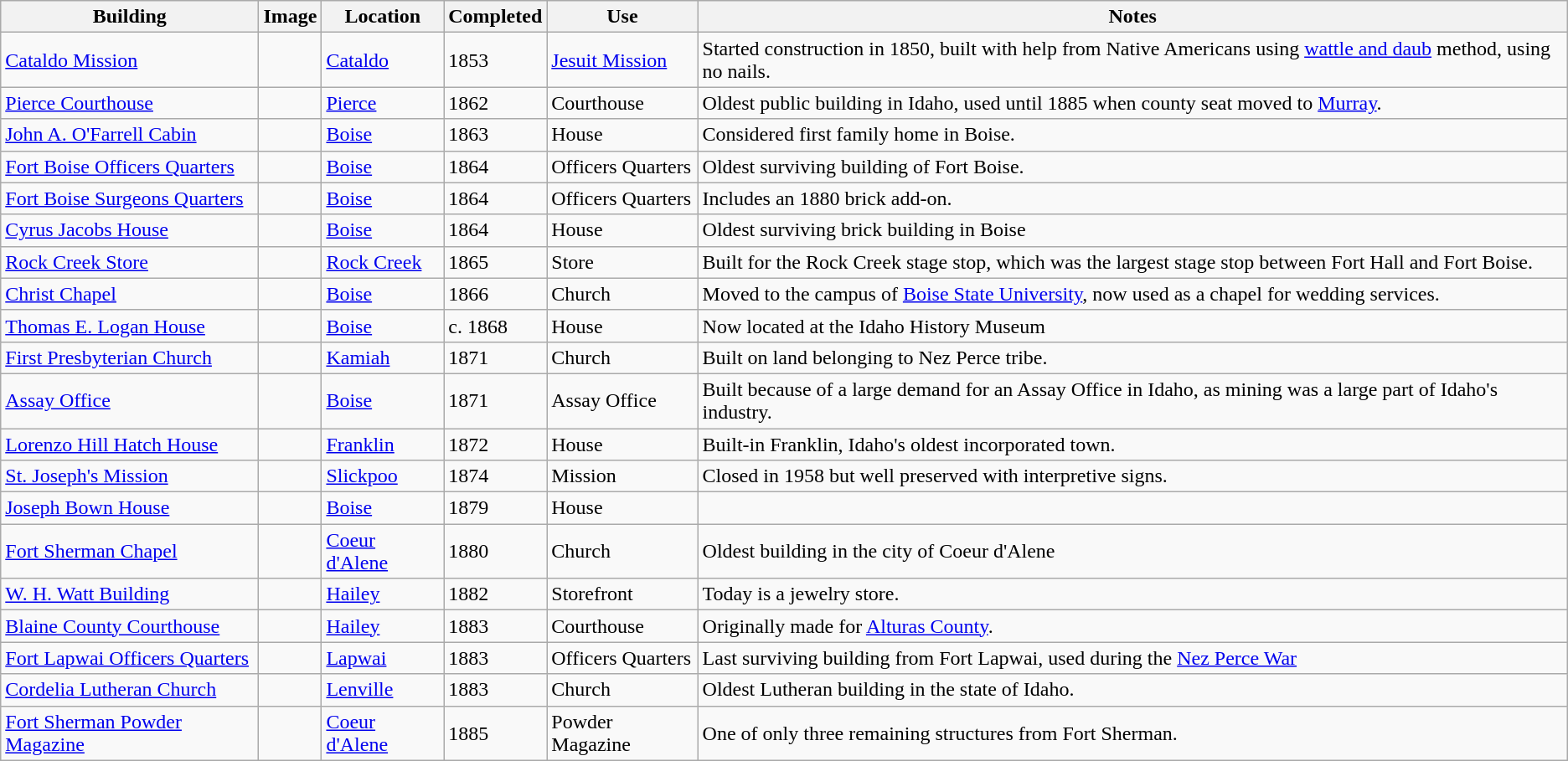<table class="wikitable">
<tr>
<th>Building</th>
<th>Image</th>
<th>Location</th>
<th>Completed</th>
<th>Use</th>
<th>Notes</th>
</tr>
<tr>
<td><a href='#'>Cataldo Mission</a></td>
<td></td>
<td><a href='#'>Cataldo</a></td>
<td>1853</td>
<td><a href='#'>Jesuit Mission</a></td>
<td>Started construction in 1850, built with help from Native Americans using <a href='#'>wattle and daub</a> method, using no nails.</td>
</tr>
<tr>
<td><a href='#'>Pierce Courthouse</a></td>
<td></td>
<td><a href='#'>Pierce</a></td>
<td>1862</td>
<td>Courthouse</td>
<td>Oldest public building in Idaho, used until 1885 when county seat moved to <a href='#'>Murray</a>.</td>
</tr>
<tr>
<td><a href='#'>John A. O'Farrell Cabin</a></td>
<td></td>
<td><a href='#'>Boise</a></td>
<td>1863</td>
<td>House</td>
<td>Considered first family home in Boise.</td>
</tr>
<tr>
<td><a href='#'>Fort Boise Officers Quarters</a></td>
<td></td>
<td><a href='#'>Boise</a></td>
<td>1864</td>
<td>Officers Quarters</td>
<td>Oldest surviving building of Fort Boise.</td>
</tr>
<tr>
<td><a href='#'>Fort Boise Surgeons Quarters</a></td>
<td></td>
<td><a href='#'>Boise</a></td>
<td>1864</td>
<td>Officers Quarters</td>
<td>Includes an 1880 brick add-on.</td>
</tr>
<tr>
<td><a href='#'>Cyrus Jacobs House</a></td>
<td></td>
<td><a href='#'>Boise</a></td>
<td>1864</td>
<td>House</td>
<td>Oldest surviving brick building in Boise</td>
</tr>
<tr>
<td><a href='#'>Rock Creek Store</a></td>
<td></td>
<td><a href='#'>Rock Creek</a></td>
<td>1865</td>
<td>Store</td>
<td>Built for the Rock Creek stage stop, which was the largest stage stop between Fort Hall and Fort Boise.</td>
</tr>
<tr>
<td><a href='#'>Christ Chapel</a></td>
<td></td>
<td><a href='#'>Boise</a></td>
<td>1866</td>
<td>Church</td>
<td>Moved to the campus of <a href='#'>Boise State University</a>, now used as a chapel for wedding services.</td>
</tr>
<tr>
<td><a href='#'>Thomas E. Logan House</a></td>
<td></td>
<td><a href='#'>Boise</a></td>
<td>c. 1868</td>
<td>House</td>
<td>Now located at the Idaho History Museum</td>
</tr>
<tr>
<td><a href='#'>First Presbyterian Church</a></td>
<td></td>
<td><a href='#'>Kamiah</a></td>
<td>1871</td>
<td>Church</td>
<td>Built on land belonging to Nez Perce tribe.</td>
</tr>
<tr>
<td><a href='#'>Assay Office</a></td>
<td></td>
<td><a href='#'>Boise</a></td>
<td>1871</td>
<td>Assay Office</td>
<td>Built because of a large demand for an Assay Office in Idaho, as mining was a large part of Idaho's industry.</td>
</tr>
<tr>
<td><a href='#'>Lorenzo Hill Hatch House</a></td>
<td></td>
<td><a href='#'>Franklin</a></td>
<td>1872</td>
<td>House</td>
<td>Built-in Franklin, Idaho's oldest incorporated town.</td>
</tr>
<tr>
<td><a href='#'>St. Joseph's Mission</a></td>
<td></td>
<td><a href='#'>Slickpoo</a></td>
<td>1874</td>
<td>Mission</td>
<td>Closed in 1958 but well preserved with interpretive signs.</td>
</tr>
<tr>
<td><a href='#'>Joseph Bown House</a></td>
<td></td>
<td><a href='#'>Boise</a></td>
<td>1879</td>
<td>House</td>
<td></td>
</tr>
<tr>
<td><a href='#'>Fort Sherman Chapel</a></td>
<td></td>
<td><a href='#'>Coeur d'Alene</a></td>
<td>1880</td>
<td>Church</td>
<td>Oldest building in the city of Coeur d'Alene</td>
</tr>
<tr>
<td><a href='#'>W. H. Watt Building</a></td>
<td></td>
<td><a href='#'>Hailey</a></td>
<td>1882</td>
<td>Storefront</td>
<td>Today is a jewelry store.</td>
</tr>
<tr>
<td><a href='#'>Blaine County Courthouse</a></td>
<td></td>
<td><a href='#'>Hailey</a></td>
<td>1883</td>
<td>Courthouse</td>
<td>Originally made for <a href='#'>Alturas County</a>.</td>
</tr>
<tr>
<td><a href='#'>Fort Lapwai Officers Quarters</a></td>
<td></td>
<td><a href='#'>Lapwai</a></td>
<td>1883</td>
<td>Officers Quarters</td>
<td>Last surviving building from Fort Lapwai, used during the <a href='#'>Nez Perce War</a></td>
</tr>
<tr>
<td><a href='#'>Cordelia Lutheran Church</a></td>
<td></td>
<td><a href='#'>Lenville</a></td>
<td>1883</td>
<td>Church</td>
<td>Oldest Lutheran building in the state of Idaho.</td>
</tr>
<tr>
<td><a href='#'>Fort Sherman Powder Magazine</a></td>
<td></td>
<td><a href='#'>Coeur d'Alene</a></td>
<td>1885</td>
<td>Powder Magazine</td>
<td>One of only three remaining structures from Fort Sherman.</td>
</tr>
</table>
